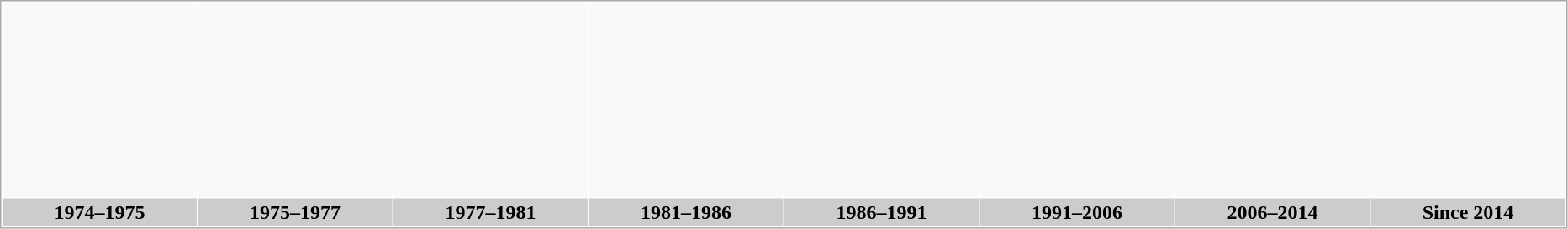<table border="0" cellpadding="2" cellspacing="1" style="border:1px solid #aaa">
<tr align=center>
<th height="150px" bgcolor="#F9F9F9"></th>
<th height="150px" bgcolor="#F9F9F9"></th>
<th height="150px" bgcolor="#F9F9F9"></th>
<th height="150px" bgcolor="#F9F9F9"></th>
<th height="150px" bgcolor="#F9F9F9"></th>
<th height="150px" bgcolor="#F9F9F9"></th>
<th height="150px" bgcolor="#F9F9F9"></th>
<th height="150px" bgcolor="#F9F9F9"></th>
</tr>
<tr>
<th width="150px" colspan="1" bgcolor="#CCCCCC">1974–1975</th>
<th width="150px" colspan="1" bgcolor="#CCCCCC">1975–1977</th>
<th width="150px" colspan="1" bgcolor="#CCCCCC">1977–1981</th>
<th width="150px" colspan="1" bgcolor="#CCCCCC">1981–1986</th>
<th width="150px" colspan="1" bgcolor="#CCCCCC">1986–1991</th>
<th width="150px" colspan="1" bgcolor="#CCCCCC">1991–2006</th>
<th width="150px" colspan="1" bgcolor="#CCCCCC">2006–2014</th>
<th width="150px" colspan="1" bgcolor="#CCCCCC">Since 2014</th>
</tr>
</table>
